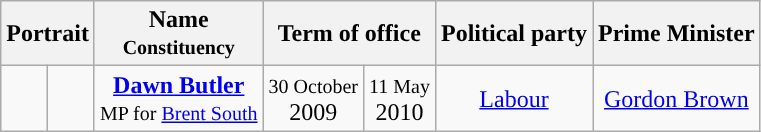<table class="wikitable" style="text-align:Center;">
<tr>
<th colspan=2>Portrait</th>
<th>Name<br><small>Constituency</small></th>
<th colspan=2>Term of office</th>
<th>Political party</th>
<th>Prime Minister</th>
</tr>
<tr>
<td style="background-color: "></td>
<td></td>
<td><strong><a href='#'>Dawn Butler</a></strong><br><small>MP for <a href='#'>Brent South</a></small></td>
<td><small>30 October</small><br>2009</td>
<td><small>11 May</small><br>2010</td>
<td><a href='#'>Labour</a></td>
<td><a href='#'>Gordon Brown</a></td>
</tr>
</table>
